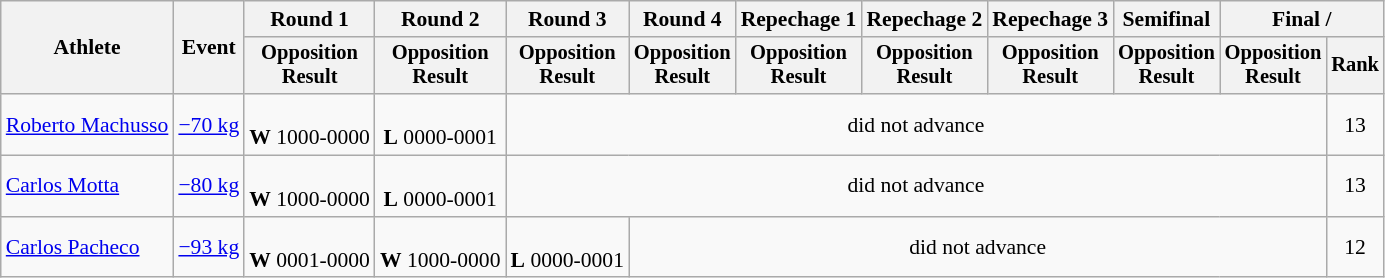<table class="wikitable" style="font-size:90%">
<tr>
<th rowspan="2">Athlete</th>
<th rowspan="2">Event</th>
<th>Round 1</th>
<th>Round 2</th>
<th>Round 3</th>
<th>Round 4</th>
<th>Repechage 1</th>
<th>Repechage 2</th>
<th>Repechage 3</th>
<th>Semifinal</th>
<th colspan=2>Final / </th>
</tr>
<tr style="font-size:95%">
<th>Opposition<br>Result</th>
<th>Opposition<br>Result</th>
<th>Opposition<br>Result</th>
<th>Opposition<br>Result</th>
<th>Opposition<br>Result</th>
<th>Opposition<br>Result</th>
<th>Opposition<br>Result</th>
<th>Opposition<br>Result</th>
<th>Opposition<br>Result</th>
<th>Rank</th>
</tr>
<tr align=center>
<td align=left><a href='#'>Roberto Machusso</a></td>
<td align=left><a href='#'>−70 kg</a></td>
<td><br><strong>W</strong> 1000-0000</td>
<td><br><strong>L</strong> 0000-0001</td>
<td colspan=7>did not advance</td>
<td>13</td>
</tr>
<tr align=center>
<td align=left rowspan=1><a href='#'>Carlos Motta</a></td>
<td align=left><a href='#'>−80 kg</a></td>
<td><br><strong>W</strong> 1000-0000</td>
<td><br><strong>L</strong> 0000-0001</td>
<td colspan=7>did not advance</td>
<td>13</td>
</tr>
<tr align=center>
<td align=left rowspan=1><a href='#'>Carlos Pacheco</a></td>
<td align=left><a href='#'>−93 kg</a></td>
<td><br><strong>W</strong> 0001-0000</td>
<td><br><strong>W</strong> 1000-0000</td>
<td><br><strong>L</strong> 0000-0001</td>
<td colspan=6>did not advance</td>
<td>12</td>
</tr>
</table>
